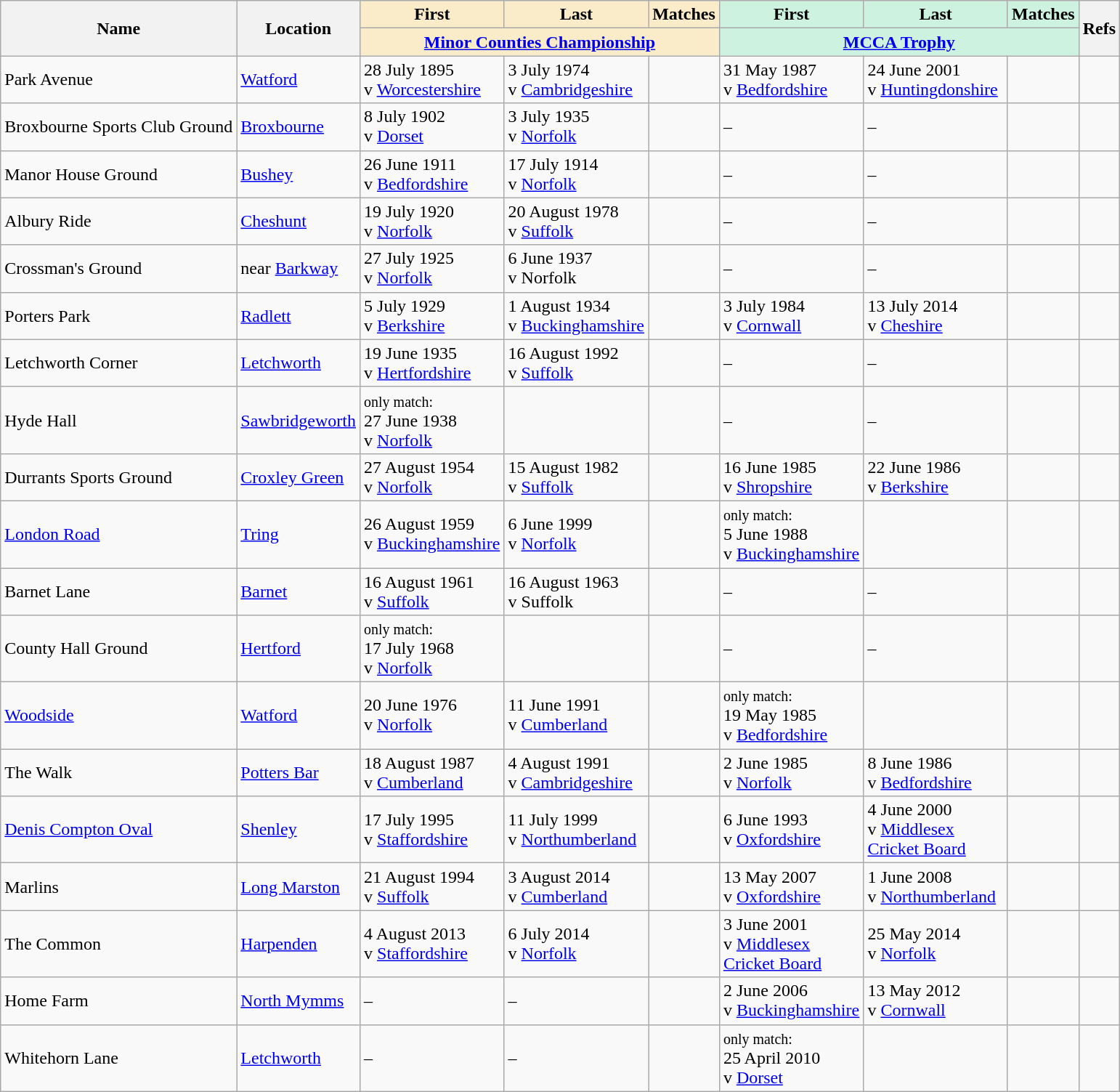<table class="wikitable sortable">
<tr>
<th rowspan="2">Name</th>
<th rowspan="2">Location</th>
<th width="125" class="unsortable" style="background:#faecc8">First</th>
<th width="125" class="unsortable" style="background:#faecc8">Last</th>
<th style="background:#faecc8">Matches</th>
<th width="125" class="unsortable" style="background:#cef2e0">First</th>
<th width="125" class="unsortable" style="background:#cef2e0">Last</th>
<th style="background:#cef2e0">Matches</th>
<th rowspan="2" class="unsortable">Refs</th>
</tr>
<tr class="unsortable">
<th colspan="3" style="background:#faecc8"><a href='#'>Minor Counties Championship</a></th>
<th colspan="3" style="background:#cef2e0"><a href='#'>MCCA Trophy</a></th>
</tr>
<tr>
<td>Park Avenue</td>
<td><a href='#'>Watford</a></td>
<td>28 July 1895<br>v <a href='#'>Worcestershire</a></td>
<td>3 July 1974<br>v <a href='#'>Cambridgeshire</a></td>
<td></td>
<td>31 May 1987<br>v <a href='#'>Bedfordshire</a></td>
<td>24 June 2001<br>v <a href='#'>Huntingdonshire</a></td>
<td></td>
<td></td>
</tr>
<tr>
<td>Broxbourne Sports Club Ground</td>
<td><a href='#'>Broxbourne</a></td>
<td>8 July 1902<br>v <a href='#'>Dorset</a></td>
<td>3 July 1935<br>v <a href='#'>Norfolk</a></td>
<td></td>
<td>–</td>
<td>–</td>
<td></td>
<td></td>
</tr>
<tr>
<td>Manor House Ground</td>
<td><a href='#'>Bushey</a></td>
<td>26 June 1911<br>v <a href='#'>Bedfordshire</a></td>
<td>17 July 1914<br>v <a href='#'>Norfolk</a></td>
<td></td>
<td>–</td>
<td>–</td>
<td></td>
<td></td>
</tr>
<tr>
<td>Albury Ride</td>
<td><a href='#'>Cheshunt</a></td>
<td>19 July 1920<br>v <a href='#'>Norfolk</a></td>
<td>20 August 1978<br>v <a href='#'>Suffolk</a></td>
<td></td>
<td>–</td>
<td>–</td>
<td></td>
<td></td>
</tr>
<tr>
<td>Crossman's Ground</td>
<td>near <a href='#'>Barkway</a></td>
<td>27 July 1925<br>v <a href='#'>Norfolk</a></td>
<td>6 June 1937<br>v Norfolk</td>
<td></td>
<td>–</td>
<td>–</td>
<td></td>
<td></td>
</tr>
<tr>
<td>Porters Park</td>
<td><a href='#'>Radlett</a></td>
<td>5 July 1929<br>v <a href='#'>Berkshire</a></td>
<td>1 August 1934<br>v <a href='#'>Buckinghamshire</a></td>
<td></td>
<td>3 July 1984<br>v <a href='#'>Cornwall</a></td>
<td>13 July 2014<br>v <a href='#'>Cheshire</a></td>
<td></td>
<td></td>
</tr>
<tr>
<td>Letchworth Corner</td>
<td><a href='#'>Letchworth</a></td>
<td>19 June 1935<br>v <a href='#'>Hertfordshire</a></td>
<td>16 August 1992<br>v <a href='#'>Suffolk</a></td>
<td></td>
<td>–</td>
<td>–</td>
<td></td>
<td></td>
</tr>
<tr>
<td>Hyde Hall</td>
<td><a href='#'>Sawbridgeworth</a></td>
<td><small>only match:</small><br>27 June 1938<br>v <a href='#'>Norfolk</a></td>
<td> </td>
<td></td>
<td>–</td>
<td>–</td>
<td></td>
<td></td>
</tr>
<tr>
<td>Durrants Sports Ground</td>
<td><a href='#'>Croxley Green</a></td>
<td>27 August 1954<br>v <a href='#'>Norfolk</a></td>
<td>15 August 1982<br>v <a href='#'>Suffolk</a></td>
<td></td>
<td>16 June 1985<br>v <a href='#'>Shropshire</a></td>
<td>22 June 1986<br>v <a href='#'>Berkshire</a></td>
<td></td>
<td></td>
</tr>
<tr>
<td><a href='#'>London Road</a><br></td>
<td><a href='#'>Tring</a></td>
<td>26 August 1959<br>v <a href='#'>Buckinghamshire</a></td>
<td>6 June 1999<br>v <a href='#'>Norfolk</a></td>
<td></td>
<td><small>only match:</small><br>5 June 1988<br>v <a href='#'>Buckinghamshire</a></td>
<td> </td>
<td></td>
<td></td>
</tr>
<tr>
<td>Barnet Lane</td>
<td><a href='#'>Barnet</a></td>
<td>16 August 1961<br>v <a href='#'>Suffolk</a></td>
<td>16 August 1963<br>v Suffolk</td>
<td></td>
<td>–</td>
<td>–</td>
<td></td>
<td></td>
</tr>
<tr>
<td>County Hall Ground</td>
<td><a href='#'>Hertford</a></td>
<td><small>only match:</small><br>17 July 1968<br>v <a href='#'>Norfolk</a></td>
<td> </td>
<td></td>
<td>–</td>
<td>–</td>
<td></td>
<td></td>
</tr>
<tr>
<td><a href='#'>Woodside</a><br></td>
<td><a href='#'>Watford</a></td>
<td>20 June 1976<br>v <a href='#'>Norfolk</a></td>
<td>11 June 1991<br>v <a href='#'>Cumberland</a></td>
<td></td>
<td><small>only match:</small><br>19 May 1985<br>v <a href='#'>Bedfordshire</a></td>
<td> </td>
<td></td>
<td></td>
</tr>
<tr>
<td>The Walk<br></td>
<td><a href='#'>Potters Bar</a></td>
<td>18 August 1987<br>v <a href='#'>Cumberland</a></td>
<td>4 August 1991<br>v <a href='#'>Cambridgeshire</a></td>
<td></td>
<td>2 June 1985<br>v <a href='#'>Norfolk</a></td>
<td>8 June 1986<br>v <a href='#'>Bedfordshire</a></td>
<td></td>
<td></td>
</tr>
<tr>
<td><a href='#'>Denis Compton Oval</a><br></td>
<td><a href='#'>Shenley</a></td>
<td>17 July 1995<br>v <a href='#'>Staffordshire</a></td>
<td>11 July 1999<br>v <a href='#'>Northumberland</a></td>
<td></td>
<td>6 June 1993<br>v <a href='#'>Oxfordshire</a></td>
<td>4 June 2000<br>v <a href='#'>Middlesex Cricket Board</a></td>
<td></td>
<td></td>
</tr>
<tr>
<td>Marlins<br></td>
<td><a href='#'>Long Marston</a></td>
<td>21 August 1994<br>v <a href='#'>Suffolk</a></td>
<td>3 August 2014<br>v <a href='#'>Cumberland</a></td>
<td></td>
<td>13 May 2007<br>v <a href='#'>Oxfordshire</a></td>
<td>1 June 2008<br>v <a href='#'>Northumberland</a></td>
<td></td>
<td></td>
</tr>
<tr>
<td>The Common<br></td>
<td><a href='#'>Harpenden</a></td>
<td>4 August 2013<br>v <a href='#'>Staffordshire</a></td>
<td>6 July 2014<br>v <a href='#'>Norfolk</a></td>
<td></td>
<td>3 June 2001<br>v <a href='#'>Middlesex Cricket Board</a></td>
<td>25 May 2014<br>v <a href='#'>Norfolk</a></td>
<td></td>
<td></td>
</tr>
<tr>
<td>Home Farm<br></td>
<td><a href='#'>North Mymms</a></td>
<td>–</td>
<td>–</td>
<td></td>
<td>2 June 2006<br>v <a href='#'>Buckinghamshire</a></td>
<td>13 May 2012<br>v <a href='#'>Cornwall</a></td>
<td></td>
<td></td>
</tr>
<tr>
<td>Whitehorn Lane</td>
<td><a href='#'>Letchworth</a></td>
<td>–</td>
<td>–</td>
<td></td>
<td><small>only match:</small><br>25 April 2010<br>v <a href='#'>Dorset</a></td>
<td> </td>
<td></td>
<td></td>
</tr>
</table>
